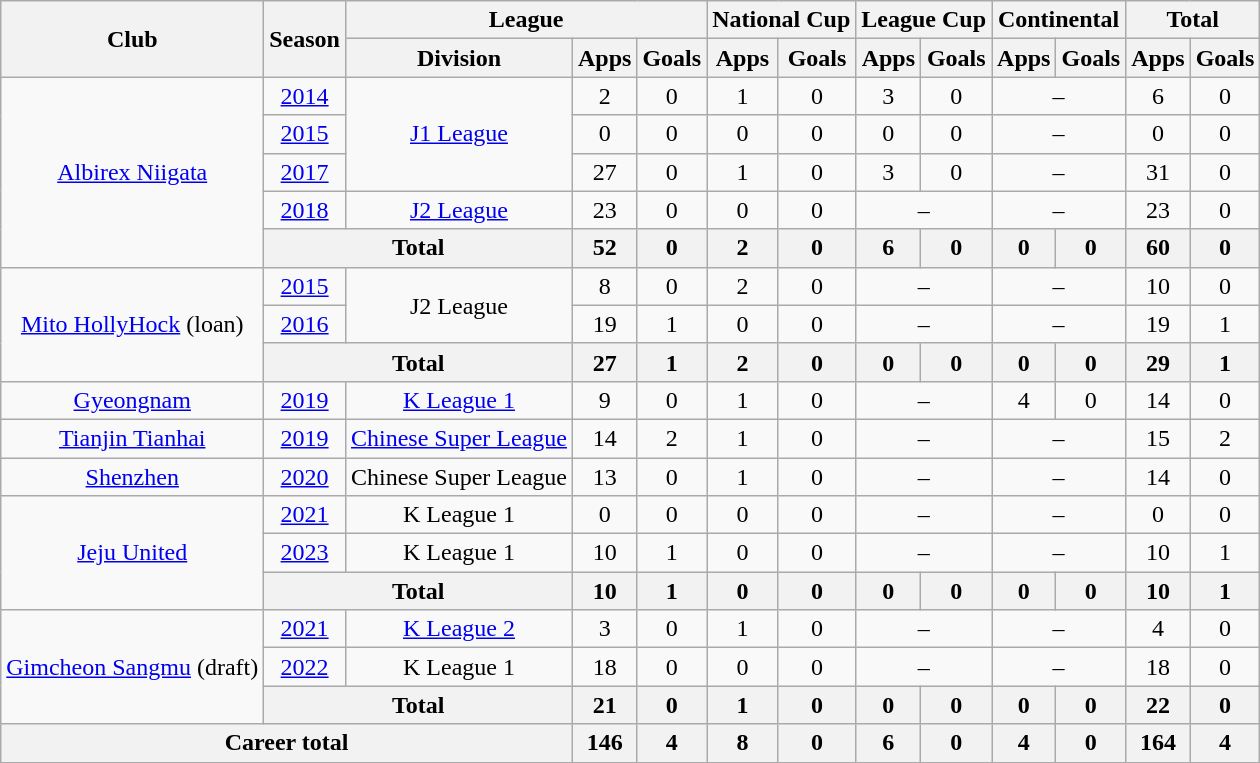<table class="wikitable" style="text-align: center">
<tr>
<th rowspan="2">Club</th>
<th rowspan="2">Season</th>
<th colspan="3">League</th>
<th colspan="2">National Cup</th>
<th colspan="2">League Cup</th>
<th colspan="2">Continental</th>
<th colspan="2">Total</th>
</tr>
<tr>
<th>Division</th>
<th>Apps</th>
<th>Goals</th>
<th>Apps</th>
<th>Goals</th>
<th>Apps</th>
<th>Goals</th>
<th>Apps</th>
<th>Goals</th>
<th>Apps</th>
<th>Goals</th>
</tr>
<tr>
<td rowspan=5><a href='#'>Albirex Niigata</a></td>
<td><a href='#'>2014</a></td>
<td rowspan=3><a href='#'>J1 League</a></td>
<td>2</td>
<td>0</td>
<td>1</td>
<td>0</td>
<td>3</td>
<td>0</td>
<td colspan="2">–</td>
<td>6</td>
<td>0</td>
</tr>
<tr>
<td><a href='#'>2015</a></td>
<td>0</td>
<td>0</td>
<td>0</td>
<td>0</td>
<td>0</td>
<td>0</td>
<td colspan="2">–</td>
<td>0</td>
<td>0</td>
</tr>
<tr>
<td><a href='#'>2017</a></td>
<td>27</td>
<td>0</td>
<td>1</td>
<td>0</td>
<td>3</td>
<td>0</td>
<td colspan="2">–</td>
<td>31</td>
<td>0</td>
</tr>
<tr>
<td><a href='#'>2018</a></td>
<td><a href='#'>J2 League</a></td>
<td>23</td>
<td>0</td>
<td>0</td>
<td>0</td>
<td colspan="2">–</td>
<td colspan="2">–</td>
<td>23</td>
<td>0</td>
</tr>
<tr>
<th colspan=2>Total</th>
<th>52</th>
<th>0</th>
<th>2</th>
<th>0</th>
<th>6</th>
<th>0</th>
<th>0</th>
<th>0</th>
<th>60</th>
<th>0</th>
</tr>
<tr>
<td rowspan=3><a href='#'>Mito HollyHock</a> (loan)</td>
<td><a href='#'>2015</a></td>
<td rowspan="2">J2 League</td>
<td>8</td>
<td>0</td>
<td>2</td>
<td>0</td>
<td colspan="2">–</td>
<td colspan="2">–</td>
<td>10</td>
<td>0</td>
</tr>
<tr>
<td><a href='#'>2016</a></td>
<td>19</td>
<td>1</td>
<td>0</td>
<td>0</td>
<td colspan="2">–</td>
<td colspan="2">–</td>
<td>19</td>
<td>1</td>
</tr>
<tr>
<th colspan=2>Total</th>
<th>27</th>
<th>1</th>
<th>2</th>
<th>0</th>
<th>0</th>
<th>0</th>
<th>0</th>
<th>0</th>
<th>29</th>
<th>1</th>
</tr>
<tr>
<td><a href='#'>Gyeongnam</a></td>
<td><a href='#'>2019</a></td>
<td><a href='#'>K League 1</a></td>
<td>9</td>
<td>0</td>
<td>1</td>
<td>0</td>
<td colspan="2">–</td>
<td>4</td>
<td>0</td>
<td>14</td>
<td>0</td>
</tr>
<tr>
<td><a href='#'>Tianjin Tianhai</a></td>
<td><a href='#'>2019</a></td>
<td><a href='#'>Chinese Super League</a></td>
<td>14</td>
<td>2</td>
<td>1</td>
<td>0</td>
<td colspan="2">–</td>
<td colspan="2">–</td>
<td>15</td>
<td>2</td>
</tr>
<tr>
<td><a href='#'>Shenzhen</a></td>
<td><a href='#'>2020</a></td>
<td>Chinese Super League</td>
<td>13</td>
<td>0</td>
<td>1</td>
<td>0</td>
<td colspan="2">–</td>
<td colspan="2">–</td>
<td>14</td>
<td>0</td>
</tr>
<tr>
<td rowspan="3"><a href='#'>Jeju United</a></td>
<td><a href='#'>2021</a></td>
<td>K League 1</td>
<td>0</td>
<td>0</td>
<td>0</td>
<td>0</td>
<td colspan="2">–</td>
<td colspan="2">–</td>
<td>0</td>
<td>0</td>
</tr>
<tr>
<td><a href='#'>2023</a></td>
<td>K League 1</td>
<td>10</td>
<td>1</td>
<td>0</td>
<td>0</td>
<td colspan="2">–</td>
<td colspan="2">–</td>
<td>10</td>
<td>1</td>
</tr>
<tr>
<th colspan="2">Total</th>
<th>10</th>
<th>1</th>
<th>0</th>
<th>0</th>
<th>0</th>
<th>0</th>
<th>0</th>
<th>0</th>
<th>10</th>
<th>1</th>
</tr>
<tr>
<td rowspan="3"><a href='#'>Gimcheon Sangmu</a> (draft)</td>
<td><a href='#'>2021</a></td>
<td><a href='#'>K League 2</a></td>
<td>3</td>
<td>0</td>
<td>1</td>
<td>0</td>
<td colspan="2">–</td>
<td colspan="2">–</td>
<td>4</td>
<td>0</td>
</tr>
<tr>
<td><a href='#'>2022</a></td>
<td>K League 1</td>
<td>18</td>
<td>0</td>
<td>0</td>
<td>0</td>
<td colspan="2">–</td>
<td colspan="2">–</td>
<td>18</td>
<td>0</td>
</tr>
<tr>
<th colspan="2">Total</th>
<th>21</th>
<th>0</th>
<th>1</th>
<th>0</th>
<th>0</th>
<th>0</th>
<th>0</th>
<th>0</th>
<th>22</th>
<th>0</th>
</tr>
<tr>
<th colspan="3">Career total</th>
<th>146</th>
<th>4</th>
<th>8</th>
<th>0</th>
<th>6</th>
<th>0</th>
<th>4</th>
<th>0</th>
<th>164</th>
<th>4</th>
</tr>
</table>
